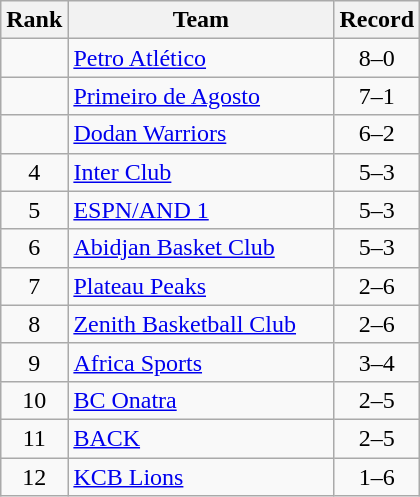<table class=wikitable style="text-align:center;">
<tr>
<th>Rank</th>
<th width=170>Team</th>
<th>Record</th>
</tr>
<tr>
<td></td>
<td align=left> <a href='#'>Petro Atlético</a></td>
<td>8–0</td>
</tr>
<tr>
<td></td>
<td align=left> <a href='#'>Primeiro de Agosto</a></td>
<td>7–1</td>
</tr>
<tr>
<td></td>
<td align=left> <a href='#'>Dodan Warriors</a></td>
<td>6–2</td>
</tr>
<tr>
<td>4</td>
<td align=left> <a href='#'>Inter Club</a></td>
<td>5–3</td>
</tr>
<tr>
<td>5</td>
<td align=left> <a href='#'>ESPN/AND 1</a></td>
<td>5–3</td>
</tr>
<tr>
<td>6</td>
<td align=left> <a href='#'>Abidjan Basket Club</a></td>
<td>5–3</td>
</tr>
<tr>
<td>7</td>
<td align=left> <a href='#'>Plateau Peaks</a></td>
<td>2–6</td>
</tr>
<tr>
<td>8</td>
<td align=left> <a href='#'>Zenith Basketball Club</a></td>
<td>2–6</td>
</tr>
<tr>
<td>9</td>
<td align=left> <a href='#'>Africa Sports</a></td>
<td>3–4</td>
</tr>
<tr>
<td>10</td>
<td align=left> <a href='#'>BC Onatra</a></td>
<td>2–5</td>
</tr>
<tr>
<td>11</td>
<td align=left> <a href='#'>BACK</a></td>
<td>2–5</td>
</tr>
<tr>
<td>12</td>
<td align=left> <a href='#'>KCB Lions</a></td>
<td>1–6</td>
</tr>
</table>
